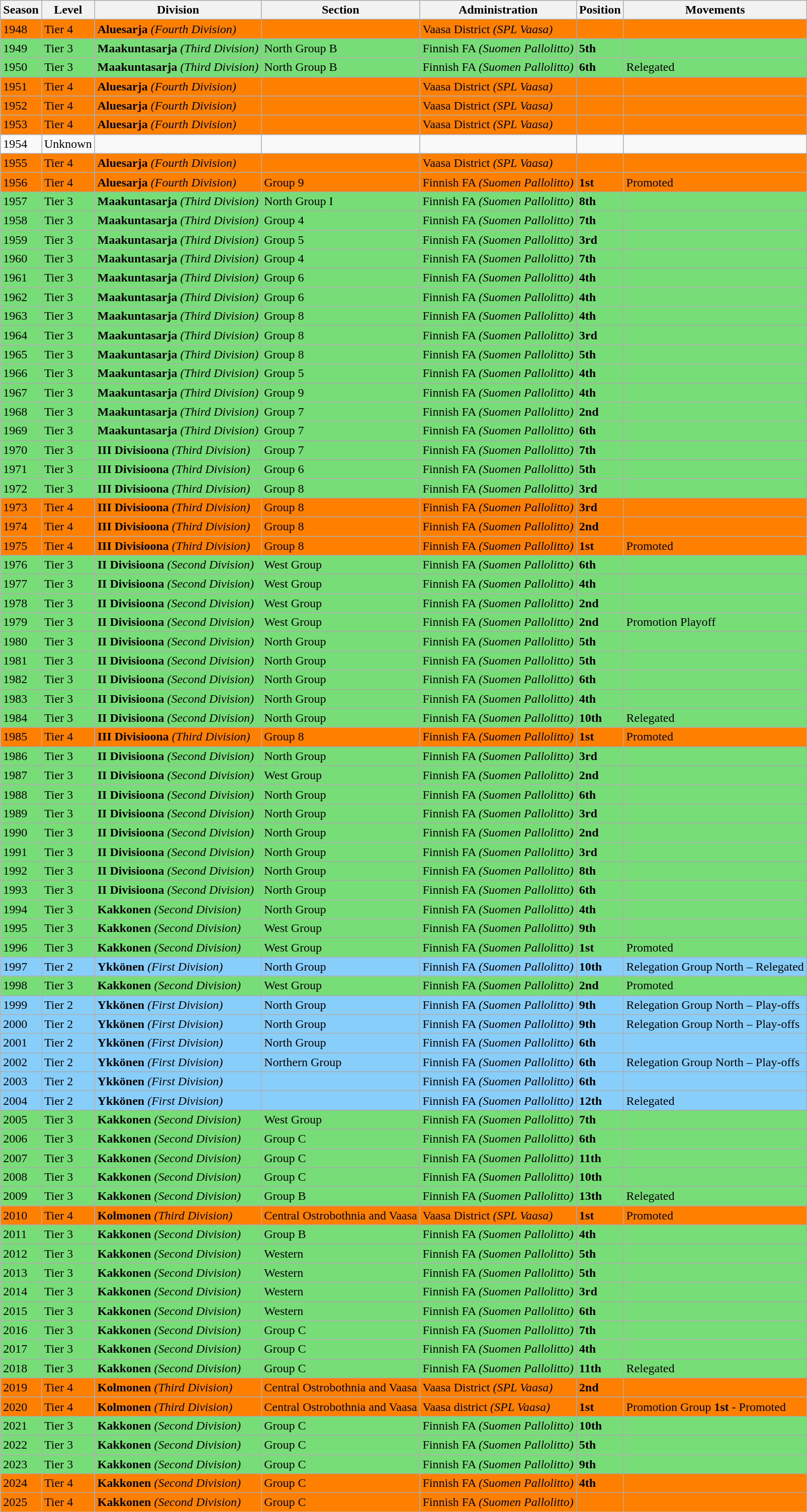<table class="wikitable">
<tr style="background:#f0f6fa;">
<th><strong>Season</strong></th>
<th><strong>Level</strong></th>
<th><strong>Division</strong></th>
<th><strong>Section</strong></th>
<th><strong>Administration</strong></th>
<th><strong>Position</strong></th>
<th><strong>Movements</strong></th>
</tr>
<tr>
<td style="background:#FF7F00;">1948</td>
<td style="background:#FF7F00;">Tier 4</td>
<td style="background:#FF7F00;"><strong>Aluesarja</strong> <em>(Fourth Division)</em></td>
<td style="background:#FF7F00;"></td>
<td style="background:#FF7F00;">Vaasa District <em>(SPL Vaasa)</em></td>
<td style="background:#FF7F00;"></td>
<td style="background:#FF7F00;"></td>
</tr>
<tr>
<td style="background:#77DD77;">1949</td>
<td style="background:#77DD77;">Tier 3</td>
<td style="background:#77DD77;"><strong>Maakuntasarja</strong> <em>(Third Division)</em></td>
<td style="background:#77DD77;">North Group B</td>
<td style="background:#77DD77;">Finnish FA <em>(Suomen Pallolitto)</em></td>
<td style="background:#77DD77;"><strong>5th</strong></td>
<td style="background:#77DD77;"></td>
</tr>
<tr>
<td style="background:#77DD77;">1950</td>
<td style="background:#77DD77;">Tier 3</td>
<td style="background:#77DD77;"><strong>Maakuntasarja</strong> <em>(Third Division)</em></td>
<td style="background:#77DD77;">North Group B</td>
<td style="background:#77DD77;">Finnish FA <em>(Suomen Pallolitto)</em></td>
<td style="background:#77DD77;"><strong>6th</strong></td>
<td style="background:#77DD77;">Relegated</td>
</tr>
<tr>
<td style="background:#FF7F00;">1951</td>
<td style="background:#FF7F00;">Tier 4</td>
<td style="background:#FF7F00;"><strong>Aluesarja</strong> <em>(Fourth Division)</em></td>
<td style="background:#FF7F00;"></td>
<td style="background:#FF7F00;">Vaasa District <em>(SPL Vaasa)</em></td>
<td style="background:#FF7F00;"></td>
<td style="background:#FF7F00;"></td>
</tr>
<tr>
<td style="background:#FF7F00;">1952</td>
<td style="background:#FF7F00;">Tier 4</td>
<td style="background:#FF7F00;"><strong>Aluesarja</strong> <em>(Fourth Division)</em></td>
<td style="background:#FF7F00;"></td>
<td style="background:#FF7F00;">Vaasa District <em>(SPL Vaasa)</em></td>
<td style="background:#FF7F00;"></td>
<td style="background:#FF7F00;"></td>
</tr>
<tr>
<td style="background:#FF7F00;">1953</td>
<td style="background:#FF7F00;">Tier 4</td>
<td style="background:#FF7F00;"><strong>Aluesarja</strong> <em>(Fourth Division)</em></td>
<td style="background:#FF7F00;"></td>
<td style="background:#FF7F00;">Vaasa District <em>(SPL Vaasa)</em></td>
<td style="background:#FF7F00;"></td>
<td style="background:#FF7F00;"></td>
</tr>
<tr>
<td>1954</td>
<td>Unknown</td>
<td></td>
<td></td>
<td></td>
<td></td>
<td></td>
</tr>
<tr>
<td style="background:#FF7F00;">1955</td>
<td style="background:#FF7F00;">Tier 4</td>
<td style="background:#FF7F00;"><strong>Aluesarja</strong> <em>(Fourth Division)</em></td>
<td style="background:#FF7F00;"></td>
<td style="background:#FF7F00;">Vaasa District <em>(SPL Vaasa)</em></td>
<td style="background:#FF7F00;"></td>
<td style="background:#FF7F00;"></td>
</tr>
<tr>
<td style="background:#FF7F00;">1956</td>
<td style="background:#FF7F00;">Tier 4</td>
<td style="background:#FF7F00;"><strong>Aluesarja</strong> <em>(Fourth Division)</em></td>
<td style="background:#FF7F00;">Group 9</td>
<td style="background:#FF7F00;">Finnish FA <em>(Suomen Pallolitto)</em></td>
<td style="background:#FF7F00;"><strong>1st</strong></td>
<td style="background:#FF7F00;">Promoted</td>
</tr>
<tr>
<td style="background:#77DD77;">1957</td>
<td style="background:#77DD77;">Tier 3</td>
<td style="background:#77DD77;"><strong>Maakuntasarja</strong> <em>(Third Division)</em></td>
<td style="background:#77DD77;">North Group I</td>
<td style="background:#77DD77;">Finnish FA <em>(Suomen Pallolitto)</em></td>
<td style="background:#77DD77;"><strong>8th</strong></td>
<td style="background:#77DD77;"></td>
</tr>
<tr>
<td style="background:#77DD77;">1958</td>
<td style="background:#77DD77;">Tier 3</td>
<td style="background:#77DD77;"><strong>Maakuntasarja</strong> <em>(Third Division)</em></td>
<td style="background:#77DD77;">Group 4</td>
<td style="background:#77DD77;">Finnish FA <em>(Suomen Pallolitto)</em></td>
<td style="background:#77DD77;"><strong>7th</strong></td>
<td style="background:#77DD77;"></td>
</tr>
<tr>
<td style="background:#77DD77;">1959</td>
<td style="background:#77DD77;">Tier 3</td>
<td style="background:#77DD77;"><strong>Maakuntasarja</strong> <em>(Third Division)</em></td>
<td style="background:#77DD77;">Group 5</td>
<td style="background:#77DD77;">Finnish FA <em>(Suomen Pallolitto)</em></td>
<td style="background:#77DD77;"><strong>3rd</strong></td>
<td style="background:#77DD77;"></td>
</tr>
<tr>
<td style="background:#77DD77;">1960</td>
<td style="background:#77DD77;">Tier 3</td>
<td style="background:#77DD77;"><strong>Maakuntasarja</strong> <em>(Third Division)</em></td>
<td style="background:#77DD77;">Group 4</td>
<td style="background:#77DD77;">Finnish FA <em>(Suomen Pallolitto)</em></td>
<td style="background:#77DD77;"><strong>7th</strong></td>
<td style="background:#77DD77;"></td>
</tr>
<tr>
<td style="background:#77DD77;">1961</td>
<td style="background:#77DD77;">Tier 3</td>
<td style="background:#77DD77;"><strong>Maakuntasarja</strong> <em>(Third Division)</em></td>
<td style="background:#77DD77;">Group 6</td>
<td style="background:#77DD77;">Finnish FA <em>(Suomen Pallolitto)</em></td>
<td style="background:#77DD77;"><strong>4th</strong></td>
<td style="background:#77DD77;"></td>
</tr>
<tr>
<td style="background:#77DD77;">1962</td>
<td style="background:#77DD77;">Tier 3</td>
<td style="background:#77DD77;"><strong>Maakuntasarja</strong> <em>(Third Division)</em></td>
<td style="background:#77DD77;">Group 6</td>
<td style="background:#77DD77;">Finnish FA <em>(Suomen Pallolitto)</em></td>
<td style="background:#77DD77;"><strong>4th</strong></td>
<td style="background:#77DD77;"></td>
</tr>
<tr>
<td style="background:#77DD77;">1963</td>
<td style="background:#77DD77;">Tier 3</td>
<td style="background:#77DD77;"><strong>Maakuntasarja</strong> <em>(Third Division)</em></td>
<td style="background:#77DD77;">Group 8</td>
<td style="background:#77DD77;">Finnish FA <em>(Suomen Pallolitto)</em></td>
<td style="background:#77DD77;"><strong>4th</strong></td>
<td style="background:#77DD77;"></td>
</tr>
<tr>
<td style="background:#77DD77;">1964</td>
<td style="background:#77DD77;">Tier 3</td>
<td style="background:#77DD77;"><strong>Maakuntasarja</strong> <em>(Third Division)</em></td>
<td style="background:#77DD77;">Group 8</td>
<td style="background:#77DD77;">Finnish FA <em>(Suomen Pallolitto)</em></td>
<td style="background:#77DD77;"><strong>3rd</strong></td>
<td style="background:#77DD77;"></td>
</tr>
<tr>
<td style="background:#77DD77;">1965</td>
<td style="background:#77DD77;">Tier 3</td>
<td style="background:#77DD77;"><strong>Maakuntasarja</strong> <em>(Third Division)</em></td>
<td style="background:#77DD77;">Group 8</td>
<td style="background:#77DD77;">Finnish FA <em>(Suomen Pallolitto)</em></td>
<td style="background:#77DD77;"><strong>5th</strong></td>
<td style="background:#77DD77;"></td>
</tr>
<tr>
<td style="background:#77DD77;">1966</td>
<td style="background:#77DD77;">Tier 3</td>
<td style="background:#77DD77;"><strong>Maakuntasarja</strong> <em>(Third Division)</em></td>
<td style="background:#77DD77;">Group 5</td>
<td style="background:#77DD77;">Finnish FA <em>(Suomen Pallolitto)</em></td>
<td style="background:#77DD77;"><strong>4th</strong></td>
<td style="background:#77DD77;"></td>
</tr>
<tr>
<td style="background:#77DD77;">1967</td>
<td style="background:#77DD77;">Tier 3</td>
<td style="background:#77DD77;"><strong>Maakuntasarja</strong> <em>(Third Division)</em></td>
<td style="background:#77DD77;">Group 9</td>
<td style="background:#77DD77;">Finnish FA <em>(Suomen Pallolitto)</em></td>
<td style="background:#77DD77;"><strong>4th</strong></td>
<td style="background:#77DD77;"></td>
</tr>
<tr>
<td style="background:#77DD77;">1968</td>
<td style="background:#77DD77;">Tier 3</td>
<td style="background:#77DD77;"><strong>Maakuntasarja</strong> <em>(Third Division)</em></td>
<td style="background:#77DD77;">Group 7</td>
<td style="background:#77DD77;">Finnish FA <em>(Suomen Pallolitto)</em></td>
<td style="background:#77DD77;"><strong>2nd</strong></td>
<td style="background:#77DD77;"></td>
</tr>
<tr>
<td style="background:#77DD77;">1969</td>
<td style="background:#77DD77;">Tier 3</td>
<td style="background:#77DD77;"><strong>Maakuntasarja</strong> <em>(Third Division)</em></td>
<td style="background:#77DD77;">Group 7</td>
<td style="background:#77DD77;">Finnish FA <em>(Suomen Pallolitto)</em></td>
<td style="background:#77DD77;"><strong>6th</strong></td>
<td style="background:#77DD77;"></td>
</tr>
<tr>
<td style="background:#77DD77;">1970</td>
<td style="background:#77DD77;">Tier 3</td>
<td style="background:#77DD77;"><strong>III Divisioona</strong> <em>(Third Division)</em></td>
<td style="background:#77DD77;">Group 7</td>
<td style="background:#77DD77;">Finnish FA <em>(Suomen Pallolitto)</em></td>
<td style="background:#77DD77;"><strong>7th</strong></td>
<td style="background:#77DD77;"></td>
</tr>
<tr>
<td style="background:#77DD77;">1971</td>
<td style="background:#77DD77;">Tier 3</td>
<td style="background:#77DD77;"><strong>III Divisioona</strong> <em>(Third Division)</em></td>
<td style="background:#77DD77;">Group 6</td>
<td style="background:#77DD77;">Finnish FA <em>(Suomen Pallolitto)</em></td>
<td style="background:#77DD77;"><strong>5th</strong></td>
<td style="background:#77DD77;"></td>
</tr>
<tr>
<td style="background:#77DD77;">1972</td>
<td style="background:#77DD77;">Tier 3</td>
<td style="background:#77DD77;"><strong>III Divisioona</strong> <em>(Third Division)</em></td>
<td style="background:#77DD77;">Group 8</td>
<td style="background:#77DD77;">Finnish FA <em>(Suomen Pallolitto)</em></td>
<td style="background:#77DD77;"><strong>3rd</strong></td>
<td style="background:#77DD77;"></td>
</tr>
<tr>
<td style="background:#FF7F00;">1973</td>
<td style="background:#FF7F00;">Tier 4</td>
<td style="background:#FF7F00;"><strong>III Divisioona</strong> <em>(Third Division)</em></td>
<td style="background:#FF7F00;">Group 8</td>
<td style="background:#FF7F00;">Finnish FA <em>(Suomen Pallolitto)</em></td>
<td style="background:#FF7F00;"><strong>3rd</strong></td>
<td style="background:#FF7F00;"></td>
</tr>
<tr>
<td style="background:#FF7F00;">1974</td>
<td style="background:#FF7F00;">Tier 4</td>
<td style="background:#FF7F00;"><strong>III Divisioona</strong> <em>(Third Division)</em></td>
<td style="background:#FF7F00;">Group 8</td>
<td style="background:#FF7F00;">Finnish FA <em>(Suomen Pallolitto)</em></td>
<td style="background:#FF7F00;"><strong>2nd</strong></td>
<td style="background:#FF7F00;"></td>
</tr>
<tr>
<td style="background:#FF7F00;">1975</td>
<td style="background:#FF7F00;">Tier 4</td>
<td style="background:#FF7F00;"><strong>III Divisioona</strong> <em>(Third Division)</em></td>
<td style="background:#FF7F00;">Group 8</td>
<td style="background:#FF7F00;">Finnish FA <em>(Suomen Pallolitto)</em></td>
<td style="background:#FF7F00;"><strong>1st</strong></td>
<td style="background:#FF7F00;">Promoted</td>
</tr>
<tr>
<td style="background:#77DD77;">1976</td>
<td style="background:#77DD77;">Tier 3</td>
<td style="background:#77DD77;"><strong>II Divisioona</strong> <em>(Second Division)</em></td>
<td style="background:#77DD77;">West Group</td>
<td style="background:#77DD77;">Finnish FA <em>(Suomen Pallolitto)</em></td>
<td style="background:#77DD77;"><strong>6th</strong></td>
<td style="background:#77DD77;"></td>
</tr>
<tr>
<td style="background:#77DD77;">1977</td>
<td style="background:#77DD77;">Tier 3</td>
<td style="background:#77DD77;"><strong>II Divisioona</strong> <em>(Second Division)</em></td>
<td style="background:#77DD77;">West Group</td>
<td style="background:#77DD77;">Finnish FA <em>(Suomen Pallolitto)</em></td>
<td style="background:#77DD77;"><strong>4th</strong></td>
<td style="background:#77DD77;"></td>
</tr>
<tr>
<td style="background:#77DD77;">1978</td>
<td style="background:#77DD77;">Tier 3</td>
<td style="background:#77DD77;"><strong>II Divisioona</strong> <em>(Second Division)</em></td>
<td style="background:#77DD77;">West Group</td>
<td style="background:#77DD77;">Finnish FA <em>(Suomen Pallolitto)</em></td>
<td style="background:#77DD77;"><strong>2nd</strong></td>
<td style="background:#77DD77;"></td>
</tr>
<tr>
<td style="background:#77DD77;">1979</td>
<td style="background:#77DD77;">Tier 3</td>
<td style="background:#77DD77;"><strong>II Divisioona</strong> <em>(Second Division)</em></td>
<td style="background:#77DD77;">West Group</td>
<td style="background:#77DD77;">Finnish FA <em>(Suomen Pallolitto)</em></td>
<td style="background:#77DD77;"><strong>2nd</strong></td>
<td style="background:#77DD77;">Promotion Playoff</td>
</tr>
<tr>
<td style="background:#77DD77;">1980</td>
<td style="background:#77DD77;">Tier 3</td>
<td style="background:#77DD77;"><strong>II Divisioona</strong> <em>(Second Division)</em></td>
<td style="background:#77DD77;">North Group</td>
<td style="background:#77DD77;">Finnish FA <em>(Suomen Pallolitto)</em></td>
<td style="background:#77DD77;"><strong>5th</strong></td>
<td style="background:#77DD77;"></td>
</tr>
<tr>
<td style="background:#77DD77;">1981</td>
<td style="background:#77DD77;">Tier 3</td>
<td style="background:#77DD77;"><strong>II Divisioona</strong> <em>(Second Division)</em></td>
<td style="background:#77DD77;">North Group</td>
<td style="background:#77DD77;">Finnish FA <em>(Suomen Pallolitto)</em></td>
<td style="background:#77DD77;"><strong>5th</strong></td>
<td style="background:#77DD77;"></td>
</tr>
<tr>
<td style="background:#77DD77;">1982</td>
<td style="background:#77DD77;">Tier 3</td>
<td style="background:#77DD77;"><strong>II Divisioona</strong> <em>(Second Division)</em></td>
<td style="background:#77DD77;">North Group</td>
<td style="background:#77DD77;">Finnish FA <em>(Suomen Pallolitto)</em></td>
<td style="background:#77DD77;"><strong>6th</strong></td>
<td style="background:#77DD77;"></td>
</tr>
<tr>
<td style="background:#77DD77;">1983</td>
<td style="background:#77DD77;">Tier 3</td>
<td style="background:#77DD77;"><strong>II Divisioona</strong> <em>(Second Division)</em></td>
<td style="background:#77DD77;">North Group</td>
<td style="background:#77DD77;">Finnish FA <em>(Suomen Pallolitto)</em></td>
<td style="background:#77DD77;"><strong>4th</strong></td>
<td style="background:#77DD77;"></td>
</tr>
<tr>
<td style="background:#77DD77;">1984</td>
<td style="background:#77DD77;">Tier 3</td>
<td style="background:#77DD77;"><strong>II Divisioona</strong> <em>(Second Division)</em></td>
<td style="background:#77DD77;">North Group</td>
<td style="background:#77DD77;">Finnish FA <em>(Suomen Pallolitto)</em></td>
<td style="background:#77DD77;"><strong>10th</strong></td>
<td style="background:#77DD77;">Relegated</td>
</tr>
<tr>
<td style="background:#FF7F00;">1985</td>
<td style="background:#FF7F00;">Tier 4</td>
<td style="background:#FF7F00;"><strong>III Divisioona</strong> <em>(Third Division)</em></td>
<td style="background:#FF7F00;">Group 8</td>
<td style="background:#FF7F00;">Finnish FA <em>(Suomen Pallolitto)</em></td>
<td style="background:#FF7F00;"><strong>1st</strong></td>
<td style="background:#FF7F00;">Promoted</td>
</tr>
<tr>
<td style="background:#77DD77;">1986</td>
<td style="background:#77DD77;">Tier 3</td>
<td style="background:#77DD77;"><strong>II Divisioona</strong> <em>(Second Division)</em></td>
<td style="background:#77DD77;">North Group</td>
<td style="background:#77DD77;">Finnish FA <em>(Suomen Pallolitto)</em></td>
<td style="background:#77DD77;"><strong>3rd</strong></td>
<td style="background:#77DD77;"></td>
</tr>
<tr>
<td style="background:#77DD77;">1987</td>
<td style="background:#77DD77;">Tier 3</td>
<td style="background:#77DD77;"><strong>II Divisioona</strong> <em>(Second Division)</em></td>
<td style="background:#77DD77;">West Group</td>
<td style="background:#77DD77;">Finnish FA <em>(Suomen Pallolitto)</em></td>
<td style="background:#77DD77;"><strong>2nd</strong></td>
<td style="background:#77DD77;"></td>
</tr>
<tr>
<td style="background:#77DD77;">1988</td>
<td style="background:#77DD77;">Tier 3</td>
<td style="background:#77DD77;"><strong>II Divisioona</strong> <em>(Second Division)</em></td>
<td style="background:#77DD77;">North Group</td>
<td style="background:#77DD77;">Finnish FA <em>(Suomen Pallolitto)</em></td>
<td style="background:#77DD77;"><strong>6th</strong></td>
<td style="background:#77DD77;"></td>
</tr>
<tr>
<td style="background:#77DD77;">1989</td>
<td style="background:#77DD77;">Tier 3</td>
<td style="background:#77DD77;"><strong>II Divisioona</strong> <em>(Second Division)</em></td>
<td style="background:#77DD77;">North Group</td>
<td style="background:#77DD77;">Finnish FA <em>(Suomen Pallolitto)</em></td>
<td style="background:#77DD77;"><strong>3rd</strong></td>
<td style="background:#77DD77;"></td>
</tr>
<tr>
<td style="background:#77DD77;">1990</td>
<td style="background:#77DD77;">Tier 3</td>
<td style="background:#77DD77;"><strong>II Divisioona</strong> <em>(Second Division)</em></td>
<td style="background:#77DD77;">North Group</td>
<td style="background:#77DD77;">Finnish FA <em>(Suomen Pallolitto)</em></td>
<td style="background:#77DD77;"><strong>2nd</strong></td>
<td style="background:#77DD77;"></td>
</tr>
<tr>
<td style="background:#77DD77;">1991</td>
<td style="background:#77DD77;">Tier 3</td>
<td style="background:#77DD77;"><strong>II Divisioona</strong> <em>(Second Division)</em></td>
<td style="background:#77DD77;">North Group</td>
<td style="background:#77DD77;">Finnish FA <em>(Suomen Pallolitto)</em></td>
<td style="background:#77DD77;"><strong>3rd</strong></td>
<td style="background:#77DD77;"></td>
</tr>
<tr>
<td style="background:#77DD77;">1992</td>
<td style="background:#77DD77;">Tier 3</td>
<td style="background:#77DD77;"><strong>II Divisioona</strong> <em>(Second Division)</em></td>
<td style="background:#77DD77;">North Group</td>
<td style="background:#77DD77;">Finnish FA <em>(Suomen Pallolitto)</em></td>
<td style="background:#77DD77;"><strong>8th</strong></td>
<td style="background:#77DD77;"></td>
</tr>
<tr>
<td style="background:#77DD77;">1993</td>
<td style="background:#77DD77;">Tier 3</td>
<td style="background:#77DD77;"><strong>II Divisioona</strong> <em>(Second Division)</em></td>
<td style="background:#77DD77;">North Group</td>
<td style="background:#77DD77;">Finnish FA <em>(Suomen Pallolitto)</em></td>
<td style="background:#77DD77;"><strong>6th</strong></td>
<td style="background:#77DD77;"></td>
</tr>
<tr>
<td style="background:#77DD77;">1994</td>
<td style="background:#77DD77;">Tier 3</td>
<td style="background:#77DD77;"><strong>Kakkonen</strong> <em>(Second Division)</em></td>
<td style="background:#77DD77;">North Group</td>
<td style="background:#77DD77;">Finnish FA <em>(Suomen Pallolitto)</em></td>
<td style="background:#77DD77;"><strong>4th</strong></td>
<td style="background:#77DD77;"></td>
</tr>
<tr>
<td style="background:#77DD77;">1995</td>
<td style="background:#77DD77;">Tier 3</td>
<td style="background:#77DD77;"><strong>Kakkonen</strong> <em>(Second Division)</em></td>
<td style="background:#77DD77;">West Group</td>
<td style="background:#77DD77;">Finnish FA <em>(Suomen Pallolitto)</em></td>
<td style="background:#77DD77;"><strong>9th</strong></td>
<td style="background:#77DD77;"></td>
</tr>
<tr>
<td style="background:#77DD77;">1996</td>
<td style="background:#77DD77;">Tier 3</td>
<td style="background:#77DD77;"><strong>Kakkonen</strong> <em>(Second Division)</em></td>
<td style="background:#77DD77;">West Group</td>
<td style="background:#77DD77;">Finnish FA <em>(Suomen Pallolitto)</em></td>
<td style="background:#77DD77;"><strong>1st</strong></td>
<td style="background:#77DD77;">Promoted</td>
</tr>
<tr>
<td style="background:#87CEFA;">1997</td>
<td style="background:#87CEFA;">Tier 2</td>
<td style="background:#87CEFA;"><strong> Ykkönen</strong> <em>(First Division)</em></td>
<td style="background:#87CEFA;">North Group</td>
<td style="background:#87CEFA;">Finnish FA <em>(Suomen Pallolitto)</em></td>
<td style="background:#87CEFA;"><strong>10th</strong></td>
<td style="background:#87CEFA;">Relegation Group North – Relegated</td>
</tr>
<tr>
<td style="background:#77DD77;">1998</td>
<td style="background:#77DD77;">Tier 3</td>
<td style="background:#77DD77;"><strong>Kakkonen</strong> <em>(Second Division)</em></td>
<td style="background:#77DD77;">West Group</td>
<td style="background:#77DD77;">Finnish FA <em>(Suomen Pallolitto)</em></td>
<td style="background:#77DD77;"><strong>2nd</strong></td>
<td style="background:#77DD77;">Promoted</td>
</tr>
<tr>
<td style="background:#87CEFA;">1999</td>
<td style="background:#87CEFA;">Tier 2</td>
<td style="background:#87CEFA;"><strong> Ykkönen</strong> <em>(First Division)</em></td>
<td style="background:#87CEFA;">North Group</td>
<td style="background:#87CEFA;">Finnish FA <em>(Suomen Pallolitto)</em></td>
<td style="background:#87CEFA;"><strong>9th</strong></td>
<td style="background:#87CEFA;">Relegation Group North – Play-offs</td>
</tr>
<tr>
<td style="background:#87CEFA;">2000</td>
<td style="background:#87CEFA;">Tier 2</td>
<td style="background:#87CEFA;"><strong> Ykkönen</strong> <em>(First Division)</em></td>
<td style="background:#87CEFA;">North Group</td>
<td style="background:#87CEFA;">Finnish FA <em>(Suomen Pallolitto)</em></td>
<td style="background:#87CEFA;"><strong>9th</strong></td>
<td style="background:#87CEFA;">Relegation Group North – Play-offs</td>
</tr>
<tr>
<td style="background:#87CEFA;">2001</td>
<td style="background:#87CEFA;">Tier 2</td>
<td style="background:#87CEFA;"><strong> Ykkönen</strong> <em>(First Division)</em></td>
<td style="background:#87CEFA;">North Group</td>
<td style="background:#87CEFA;">Finnish FA <em>(Suomen Pallolitto)</em></td>
<td style="background:#87CEFA;"><strong>6th</strong></td>
<td style="background:#87CEFA;"></td>
</tr>
<tr>
<td style="background:#87CEFA;">2002</td>
<td style="background:#87CEFA;">Tier 2</td>
<td style="background:#87CEFA;"><strong> Ykkönen</strong> <em>(First Division)</em></td>
<td style="background:#87CEFA;">Northern Group</td>
<td style="background:#87CEFA;">Finnish FA <em>(Suomen Pallolitto)</em></td>
<td style="background:#87CEFA;"><strong>6th</strong></td>
<td style="background:#87CEFA;">Relegation Group North – Play-offs</td>
</tr>
<tr>
<td style="background:#87CEFA;">2003</td>
<td style="background:#87CEFA;">Tier 2</td>
<td style="background:#87CEFA;"><strong> Ykkönen</strong> <em>(First Division)</em></td>
<td style="background:#87CEFA;"></td>
<td style="background:#87CEFA;">Finnish FA <em>(Suomen Pallolitto)</em></td>
<td style="background:#87CEFA;"><strong>6th</strong></td>
<td style="background:#87CEFA;"></td>
</tr>
<tr>
<td style="background:#87CEFA;">2004</td>
<td style="background:#87CEFA;">Tier 2</td>
<td style="background:#87CEFA;"><strong> Ykkönen</strong> <em>(First Division)</em></td>
<td style="background:#87CEFA;"></td>
<td style="background:#87CEFA;">Finnish FA <em>(Suomen Pallolitto)</em></td>
<td style="background:#87CEFA;"><strong>12th</strong></td>
<td style="background:#87CEFA;">Relegated</td>
</tr>
<tr>
<td style="background:#77DD77;">2005</td>
<td style="background:#77DD77;">Tier 3</td>
<td style="background:#77DD77;"><strong>Kakkonen</strong> <em>(Second Division)</em></td>
<td style="background:#77DD77;">West Group</td>
<td style="background:#77DD77;">Finnish FA <em>(Suomen Pallolitto)</em></td>
<td style="background:#77DD77;"><strong>7th</strong></td>
<td style="background:#77DD77;"></td>
</tr>
<tr>
<td style="background:#77DD77;">2006</td>
<td style="background:#77DD77;">Tier 3</td>
<td style="background:#77DD77;"><strong>Kakkonen</strong> <em>(Second Division)</em></td>
<td style="background:#77DD77;">Group C</td>
<td style="background:#77DD77;">Finnish FA <em>(Suomen Pallolitto)</em></td>
<td style="background:#77DD77;"><strong>6th</strong></td>
<td style="background:#77DD77;"></td>
</tr>
<tr>
<td style="background:#77DD77;">2007</td>
<td style="background:#77DD77;">Tier 3</td>
<td style="background:#77DD77;"><strong>Kakkonen</strong> <em>(Second Division)</em></td>
<td style="background:#77DD77;">Group C</td>
<td style="background:#77DD77;">Finnish FA <em>(Suomen Pallolitto)</em></td>
<td style="background:#77DD77;"><strong>11th</strong></td>
<td style="background:#77DD77;"></td>
</tr>
<tr>
<td style="background:#77DD77;">2008</td>
<td style="background:#77DD77;">Tier 3</td>
<td style="background:#77DD77;"><strong>Kakkonen</strong> <em>(Second Division)</em></td>
<td style="background:#77DD77;">Group C</td>
<td style="background:#77DD77;">Finnish FA <em>(Suomen Pallolitto)</em></td>
<td style="background:#77DD77;"><strong>10th</strong></td>
<td style="background:#77DD77;"></td>
</tr>
<tr>
<td style="background:#77DD77;">2009</td>
<td style="background:#77DD77;">Tier 3</td>
<td style="background:#77DD77;"><strong>Kakkonen</strong> <em>(Second Division)</em></td>
<td style="background:#77DD77;">Group B</td>
<td style="background:#77DD77;">Finnish FA <em>(Suomen Pallolitto)</em></td>
<td style="background:#77DD77;"><strong>13th</strong></td>
<td style="background:#77DD77;">Relegated</td>
</tr>
<tr>
<td style="background:#FF7F00;">2010</td>
<td style="background:#FF7F00;">Tier 4</td>
<td style="background:#FF7F00;"><strong>Kolmonen</strong> <em>(Third Division)</em></td>
<td style="background:#FF7F00;">Central Ostrobothnia and Vaasa</td>
<td style="background:#FF7F00;">Vaasa District<em> (SPL Vaasa)</em></td>
<td style="background:#FF7F00;"><strong>1st</strong></td>
<td style="background:#FF7F00;">Promoted</td>
</tr>
<tr>
<td style="background:#77DD77;">2011</td>
<td style="background:#77DD77;">Tier 3</td>
<td style="background:#77DD77;"><strong>Kakkonen</strong> <em>(Second Division)</em></td>
<td style="background:#77DD77;">Group B</td>
<td style="background:#77DD77;">Finnish FA <em>(Suomen Pallolitto)</em></td>
<td style="background:#77DD77;"><strong>4th</strong></td>
<td style="background:#77DD77;"></td>
</tr>
<tr>
<td style="background:#77DD77;">2012</td>
<td style="background:#77DD77;">Tier 3</td>
<td style="background:#77DD77;"><strong>Kakkonen</strong> <em>(Second Division)</em></td>
<td style="background:#77DD77;">Western</td>
<td style="background:#77DD77;">Finnish FA <em>(Suomen Pallolitto)</em></td>
<td style="background:#77DD77;"><strong>5th</strong></td>
<td style="background:#77DD77;"></td>
</tr>
<tr>
<td style="background:#77DD77;">2013</td>
<td style="background:#77DD77;">Tier 3</td>
<td style="background:#77DD77;"><strong>Kakkonen</strong> <em>(Second Division)</em></td>
<td style="background:#77DD77;">Western</td>
<td style="background:#77DD77;">Finnish FA <em>(Suomen Pallolitto)</em></td>
<td style="background:#77DD77;"><strong>5th</strong></td>
<td style="background:#77DD77;"></td>
</tr>
<tr>
<td style="background:#77DD77;">2014</td>
<td style="background:#77DD77;">Tier 3</td>
<td style="background:#77DD77;"><strong>Kakkonen</strong> <em>(Second Division)</em></td>
<td style="background:#77DD77;">Western</td>
<td style="background:#77DD77;">Finnish FA <em>(Suomen Pallolitto)</em></td>
<td style="background:#77DD77;"><strong>3rd</strong></td>
<td style="background:#77DD77;"></td>
</tr>
<tr>
<td style="background:#77DD77;">2015</td>
<td style="background:#77DD77;">Tier 3</td>
<td style="background:#77DD77;"><strong>Kakkonen</strong> <em>(Second Division)</em></td>
<td style="background:#77DD77;">Western</td>
<td style="background:#77DD77;">Finnish FA <em>(Suomen Pallolitto)</em></td>
<td style="background:#77DD77;"><strong>6th</strong></td>
<td style="background:#77DD77;"></td>
</tr>
<tr>
<td style="background:#77DD77;">2016</td>
<td style="background:#77DD77;">Tier 3</td>
<td style="background:#77DD77;"><strong>Kakkonen</strong> <em>(Second Division)</em></td>
<td style="background:#77DD77;">Group C</td>
<td style="background:#77DD77;">Finnish FA <em>(Suomen Pallolitto)</em></td>
<td style="background:#77DD77;"><strong>7th</strong></td>
<td style="background:#77DD77;"></td>
</tr>
<tr>
<td style="background:#77DD77;">2017</td>
<td style="background:#77DD77;">Tier 3</td>
<td style="background:#77DD77;"><strong>Kakkonen</strong> <em>(Second Division)</em></td>
<td style="background:#77DD77;">Group C</td>
<td style="background:#77DD77;">Finnish FA <em>(Suomen Pallolitto)</em></td>
<td style="background:#77DD77;"><strong>4th</strong></td>
<td style="background:#77DD77;"></td>
</tr>
<tr>
<td style="background:#77DD77;">2018</td>
<td style="background:#77DD77;">Tier 3</td>
<td style="background:#77DD77;"><strong>Kakkonen</strong> <em>(Second Division)</em></td>
<td style="background:#77DD77;">Group C</td>
<td style="background:#77DD77;">Finnish FA <em>(Suomen Pallolitto)</em></td>
<td style="background:#77DD77;"><strong>11th</strong></td>
<td style="background:#77DD77;">Relegated</td>
</tr>
<tr>
<td style="background:#FF7F00;">2019</td>
<td style="background:#FF7F00;">Tier 4</td>
<td style="background:#FF7F00;"><strong>Kolmonen</strong> <em>(Third Division)</em></td>
<td style="background:#FF7F00;">Central Ostrobothnia and Vaasa</td>
<td style="background:#FF7F00;">Vaasa District <em>(SPL Vaasa)</em></td>
<td style="background:#FF7F00;"><strong>2nd</strong></td>
<td style="background:#FF7F00;"></td>
</tr>
<tr>
<td style="background:#FF7F00;">2020</td>
<td style="background:#FF7F00;">Tier 4</td>
<td style="background:#FF7F00;"><strong>Kolmonen</strong> <em>(Third Division)</em></td>
<td style="background:#FF7F00;">Central Ostrobothnia and Vaasa</td>
<td style="background:#FF7F00;">Vaasa district <em>(SPL Vaasa)</em></td>
<td style="background:#FF7F00;"><strong>1st</strong></td>
<td style="background:#FF7F00;">Promotion Group <strong>1st</strong> - Promoted</td>
</tr>
<tr>
<td style="background:#77DD77;">2021</td>
<td style="background:#77DD77;">Tier 3</td>
<td style="background:#77DD77;"><strong>Kakkonen</strong> <em>(Second Division)</em></td>
<td style="background:#77DD77;">Group C</td>
<td style="background:#77DD77;">Finnish FA <em>(Suomen Pallolitto)</em></td>
<td style="background:#77DD77;"><strong>10th</strong></td>
<td style="background:#77DD77;"></td>
</tr>
<tr>
<td style="background:#77DD77;">2022</td>
<td style="background:#77DD77;">Tier 3</td>
<td style="background:#77DD77;"><strong>Kakkonen</strong> <em>(Second Division)</em></td>
<td style="background:#77DD77;">Group C</td>
<td style="background:#77DD77;">Finnish FA <em>(Suomen Pallolitto)</em></td>
<td style="background:#77DD77;"><strong>5th</strong></td>
<td style="background:#77DD77;"></td>
</tr>
<tr>
<td style="background:#77DD77;">2023</td>
<td style="background:#77DD77;">Tier 3</td>
<td style="background:#77DD77;"><strong>Kakkonen</strong> <em>(Second Division)</em></td>
<td style="background:#77DD77;">Group C</td>
<td style="background:#77DD77;">Finnish FA <em>(Suomen Pallolitto)</em></td>
<td style="background:#77DD77;"><strong>9th</strong></td>
<td style="background:#77DD77;"></td>
</tr>
<tr>
<td style="background:#FF7F00;">2024</td>
<td style="background:#FF7F00;">Tier 4</td>
<td style="background:#FF7F00;"><strong>Kakkonen</strong> <em>(Second Division)</em></td>
<td style="background:#FF7F00;">Group C</td>
<td style="background:#FF7F00;">Finnish FA <em>(Suomen Pallolitto)</em></td>
<td style="background:#FF7F00;"><strong>4th</strong></td>
<td style="background:#FF7F00;"></td>
</tr>
<tr>
<td style="background:#FF7F00;">2025</td>
<td style="background:#FF7F00;">Tier 4</td>
<td style="background:#FF7F00;"><strong>Kakkonen</strong> <em>(Second Division)</em></td>
<td style="background:#FF7F00;">Group C</td>
<td style="background:#FF7F00;">Finnish FA <em>(Suomen Pallolitto)</em></td>
<td style="background:#FF7F00;"></td>
<td style="background:#FF7F00;"></td>
</tr>
</table>
